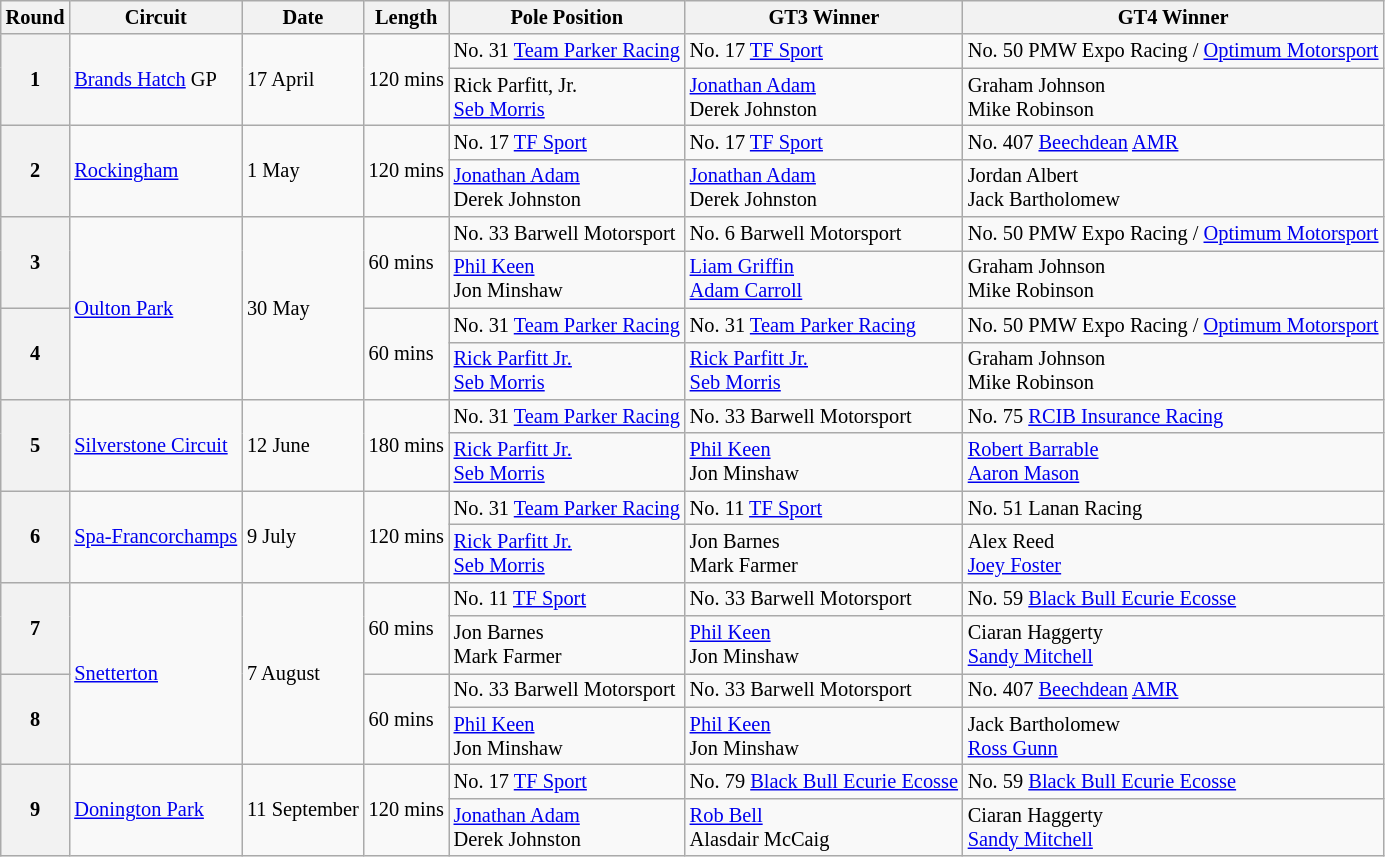<table class="wikitable" style="font-size: 85%">
<tr>
<th>Round</th>
<th>Circuit</th>
<th>Date</th>
<th>Length</th>
<th>Pole Position</th>
<th>GT3 Winner</th>
<th>GT4 Winner</th>
</tr>
<tr>
<th rowspan=2>1</th>
<td rowspan=2><a href='#'>Brands Hatch</a> GP</td>
<td rowspan=2>17 April</td>
<td rowspan=2>120 mins</td>
<td>No. 31 <a href='#'>Team Parker Racing</a></td>
<td>No. 17 <a href='#'>TF Sport</a></td>
<td>No. 50 PMW Expo Racing / <a href='#'>Optimum Motorsport</a></td>
</tr>
<tr>
<td> Rick Parfitt, Jr.<br> <a href='#'>Seb Morris</a></td>
<td> <a href='#'>Jonathan Adam</a><br> Derek Johnston</td>
<td> Graham Johnson<br> Mike Robinson</td>
</tr>
<tr>
<th rowspan=2>2</th>
<td rowspan=2><a href='#'>Rockingham</a></td>
<td rowspan=2>1 May</td>
<td rowspan=2>120 mins</td>
<td>No. 17 <a href='#'>TF Sport</a></td>
<td>No. 17 <a href='#'>TF Sport</a></td>
<td>No. 407 <a href='#'>Beechdean</a> <a href='#'>AMR</a></td>
</tr>
<tr>
<td> <a href='#'>Jonathan Adam</a><br> Derek Johnston</td>
<td> <a href='#'>Jonathan Adam</a><br> Derek Johnston</td>
<td> Jordan Albert<br> Jack Bartholomew</td>
</tr>
<tr>
<th rowspan=2>3</th>
<td rowspan=4><a href='#'>Oulton Park</a></td>
<td rowspan=4>30 May</td>
<td rowspan=2>60 mins</td>
<td>No. 33 Barwell Motorsport</td>
<td>No. 6 Barwell Motorsport</td>
<td>No. 50 PMW Expo Racing / <a href='#'>Optimum Motorsport</a></td>
</tr>
<tr>
<td> <a href='#'>Phil Keen</a><br> Jon Minshaw</td>
<td> <a href='#'>Liam Griffin</a><br> <a href='#'>Adam Carroll</a></td>
<td> Graham Johnson<br> Mike Robinson</td>
</tr>
<tr>
<th rowspan=2>4</th>
<td rowspan=2>60 mins</td>
<td>No. 31 <a href='#'>Team Parker Racing</a></td>
<td>No. 31 <a href='#'>Team Parker Racing</a></td>
<td>No. 50 PMW Expo Racing / <a href='#'>Optimum Motorsport</a></td>
</tr>
<tr>
<td> <a href='#'>Rick Parfitt Jr.</a><br> <a href='#'>Seb Morris</a></td>
<td> <a href='#'>Rick Parfitt Jr.</a><br> <a href='#'>Seb Morris</a></td>
<td> Graham Johnson<br> Mike Robinson</td>
</tr>
<tr>
<th rowspan=2>5</th>
<td rowspan=2><a href='#'>Silverstone Circuit</a></td>
<td rowspan=2>12 June</td>
<td rowspan=2>180 mins</td>
<td>No. 31 <a href='#'>Team Parker Racing</a></td>
<td>No. 33 Barwell Motorsport</td>
<td>No. 75 <a href='#'>RCIB Insurance Racing</a></td>
</tr>
<tr>
<td> <a href='#'>Rick Parfitt Jr.</a><br> <a href='#'>Seb Morris</a></td>
<td> <a href='#'>Phil Keen</a><br> Jon Minshaw</td>
<td> <a href='#'>Robert Barrable</a><br> <a href='#'>Aaron Mason</a></td>
</tr>
<tr>
<th rowspan=2>6</th>
<td rowspan=2><a href='#'>Spa-Francorchamps</a></td>
<td rowspan=2>9 July</td>
<td rowspan=2>120 mins</td>
<td>No. 31 <a href='#'>Team Parker Racing</a></td>
<td>No. 11 <a href='#'>TF Sport</a></td>
<td>No. 51 Lanan Racing</td>
</tr>
<tr>
<td> <a href='#'>Rick Parfitt Jr.</a><br> <a href='#'>Seb Morris</a></td>
<td> Jon Barnes<br> Mark Farmer</td>
<td> Alex Reed<br> <a href='#'>Joey Foster</a></td>
</tr>
<tr>
<th rowspan=2>7</th>
<td rowspan=4><a href='#'>Snetterton</a></td>
<td rowspan=4>7 August</td>
<td rowspan=2>60 mins</td>
<td>No. 11 <a href='#'>TF Sport</a></td>
<td>No. 33 Barwell Motorsport</td>
<td>No. 59 <a href='#'>Black Bull Ecurie Ecosse</a></td>
</tr>
<tr>
<td> Jon Barnes<br> Mark Farmer</td>
<td> <a href='#'>Phil Keen</a><br> Jon Minshaw</td>
<td> Ciaran Haggerty<br> <a href='#'>Sandy Mitchell</a></td>
</tr>
<tr>
<th rowspan=2>8</th>
<td rowspan=2>60 mins</td>
<td>No. 33 Barwell Motorsport</td>
<td>No. 33 Barwell Motorsport</td>
<td>No. 407 <a href='#'>Beechdean</a> <a href='#'>AMR</a></td>
</tr>
<tr>
<td> <a href='#'>Phil Keen</a><br> Jon Minshaw</td>
<td> <a href='#'>Phil Keen</a><br> Jon Minshaw</td>
<td> Jack Bartholomew<br> <a href='#'>Ross Gunn</a></td>
</tr>
<tr>
<th rowspan=2>9</th>
<td rowspan=2><a href='#'>Donington Park</a></td>
<td rowspan=2>11 September</td>
<td rowspan=2>120 mins</td>
<td>No. 17 <a href='#'>TF Sport</a></td>
<td>No. 79 <a href='#'>Black Bull Ecurie Ecosse</a></td>
<td>No. 59 <a href='#'>Black Bull Ecurie Ecosse</a></td>
</tr>
<tr>
<td> <a href='#'>Jonathan Adam</a><br> Derek Johnston</td>
<td> <a href='#'>Rob Bell</a><br> Alasdair McCaig</td>
<td> Ciaran Haggerty<br> <a href='#'>Sandy Mitchell</a></td>
</tr>
</table>
